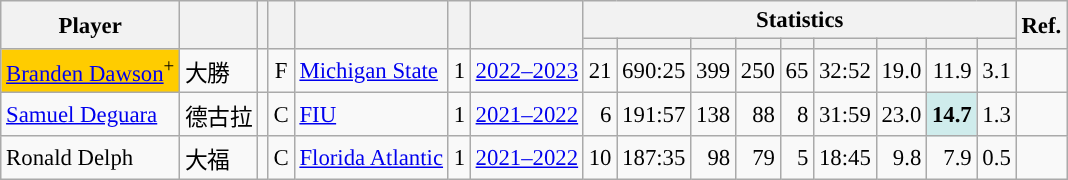<table class="wikitable sortable" style="font-size:95%; text-align:right;">
<tr>
<th rowspan="2">Player</th>
<th rowspan="2"></th>
<th rowspan="2"></th>
<th rowspan="2"></th>
<th rowspan="2"></th>
<th rowspan="2"></th>
<th rowspan="2"></th>
<th colspan="9">Statistics</th>
<th rowspan="2">Ref.</th>
</tr>
<tr>
<th></th>
<th></th>
<th></th>
<th></th>
<th></th>
<th></th>
<th></th>
<th></th>
<th></th>
</tr>
<tr>
<td align="left" bgcolor="#FFCC00"><a href='#'>Branden Dawson</a><sup>+</sup></td>
<td align="left">大勝</td>
<td align="center"></td>
<td align="center">F</td>
<td align="left"><a href='#'>Michigan State</a></td>
<td align="center">1</td>
<td align="center"><a href='#'>2022–2023</a></td>
<td>21</td>
<td>690:25</td>
<td>399</td>
<td>250</td>
<td>65</td>
<td>32:52</td>
<td>19.0</td>
<td>11.9</td>
<td>3.1</td>
<td align="center"></td>
</tr>
<tr>
<td align="left"><a href='#'>Samuel Deguara</a></td>
<td align="left">德古拉</td>
<td align="center"></td>
<td align="center">C</td>
<td align="left"><a href='#'>FIU</a></td>
<td align="center">1</td>
<td align="center"><a href='#'>2021–2022</a></td>
<td>6</td>
<td>191:57</td>
<td>138</td>
<td>88</td>
<td>8</td>
<td>31:59</td>
<td>23.0</td>
<td bgcolor="#CFECEC"><strong>14.7</strong></td>
<td>1.3</td>
<td align="center"></td>
</tr>
<tr>
<td align="left">Ronald Delph</td>
<td align="left">大福</td>
<td align="center"></td>
<td align="center">C</td>
<td align="left"><a href='#'>Florida Atlantic</a></td>
<td align="center">1</td>
<td align="center"><a href='#'>2021–2022</a></td>
<td>10</td>
<td>187:35</td>
<td>98</td>
<td>79</td>
<td>5</td>
<td>18:45</td>
<td>9.8</td>
<td>7.9</td>
<td>0.5</td>
<td align="center"></td>
</tr>
</table>
